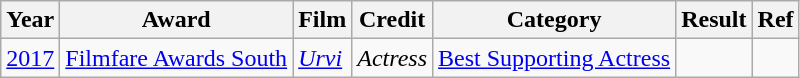<table class="wikitable">
<tr>
<th>Year</th>
<th>Award</th>
<th>Film</th>
<th>Credit</th>
<th>Category</th>
<th>Result</th>
<th>Ref</th>
</tr>
<tr>
<td style="text-align:left;"><a href='#'>2017</a></td>
<td style="text-align:left;"><a href='#'>Filmfare Awards South</a></td>
<td style="text-align:left;"><em><a href='#'>Urvi</a></em></td>
<td style="text-align:left;"><em>Actress</em></td>
<td style="text-align:left;"><a href='#'>Best Supporting Actress</a></td>
<td></td>
<td></td>
</tr>
</table>
